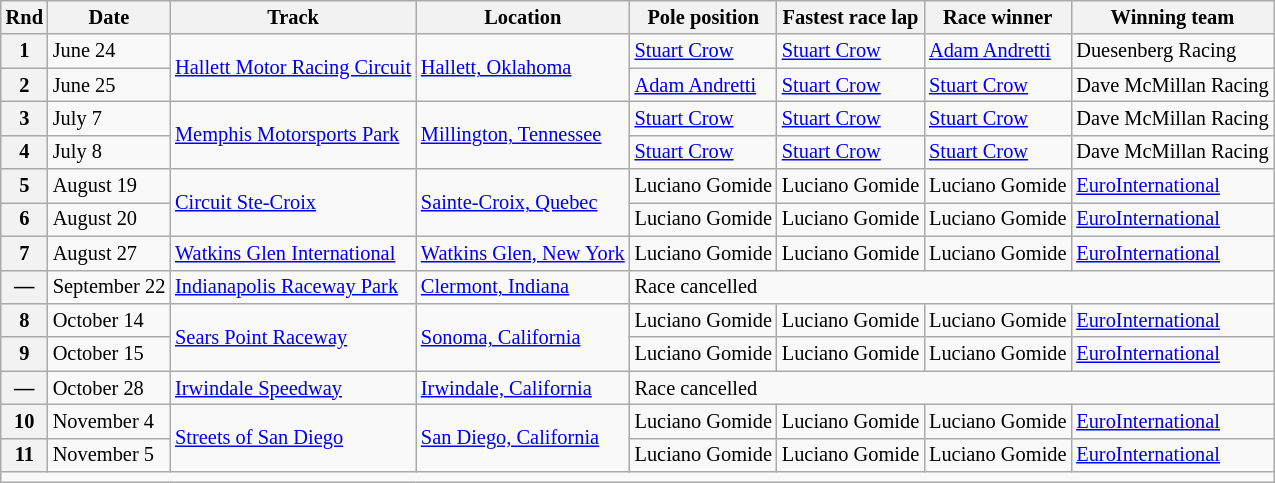<table class="wikitable" style="font-size: 85%">
<tr>
<th>Rnd</th>
<th>Date</th>
<th>Track</th>
<th>Location</th>
<th>Pole position</th>
<th>Fastest race lap</th>
<th>Race winner</th>
<th>Winning team</th>
</tr>
<tr>
<th>1</th>
<td>June 24</td>
<td rowspan=2><a href='#'>Hallett Motor Racing Circuit</a></td>
<td rowspan=2> <a href='#'>Hallett, Oklahoma</a></td>
<td> <a href='#'>Stuart Crow</a></td>
<td> <a href='#'>Stuart Crow</a></td>
<td> <a href='#'>Adam Andretti</a></td>
<td>Duesenberg Racing</td>
</tr>
<tr>
<th>2</th>
<td>June 25</td>
<td> <a href='#'>Adam Andretti</a></td>
<td> <a href='#'>Stuart Crow</a></td>
<td> <a href='#'>Stuart Crow</a></td>
<td>Dave McMillan Racing</td>
</tr>
<tr>
<th>3</th>
<td>July 7</td>
<td rowspan=2><a href='#'>Memphis Motorsports Park</a></td>
<td rowspan=2> <a href='#'>Millington, Tennessee</a></td>
<td> <a href='#'>Stuart Crow</a></td>
<td> <a href='#'>Stuart Crow</a></td>
<td> <a href='#'>Stuart Crow</a></td>
<td>Dave McMillan Racing</td>
</tr>
<tr>
<th>4</th>
<td>July 8</td>
<td> <a href='#'>Stuart Crow</a></td>
<td> <a href='#'>Stuart Crow</a></td>
<td> <a href='#'>Stuart Crow</a></td>
<td>Dave McMillan Racing</td>
</tr>
<tr>
<th>5</th>
<td>August 19</td>
<td rowspan=2><a href='#'>Circuit Ste-Croix</a></td>
<td rowspan=2> <a href='#'>Sainte-Croix, Quebec</a></td>
<td> Luciano Gomide</td>
<td> Luciano Gomide</td>
<td> Luciano Gomide</td>
<td><a href='#'>EuroInternational</a></td>
</tr>
<tr>
<th>6</th>
<td>August 20</td>
<td> Luciano Gomide</td>
<td> Luciano Gomide</td>
<td> Luciano Gomide</td>
<td><a href='#'>EuroInternational</a></td>
</tr>
<tr>
<th>7</th>
<td>August 27</td>
<td><a href='#'>Watkins Glen International</a></td>
<td> <a href='#'>Watkins Glen, New York</a></td>
<td> Luciano Gomide</td>
<td> Luciano Gomide</td>
<td> Luciano Gomide</td>
<td><a href='#'>EuroInternational</a></td>
</tr>
<tr>
<th>—</th>
<td>September 22</td>
<td><a href='#'>Indianapolis Raceway Park</a></td>
<td> <a href='#'>Clermont, Indiana</a></td>
<td colspan=4>Race cancelled</td>
</tr>
<tr>
<th>8</th>
<td>October 14</td>
<td rowspan=2><a href='#'>Sears Point Raceway</a></td>
<td rowspan=2> <a href='#'>Sonoma, California</a></td>
<td> Luciano Gomide</td>
<td> Luciano Gomide</td>
<td> Luciano Gomide</td>
<td><a href='#'>EuroInternational</a></td>
</tr>
<tr>
<th>9</th>
<td>October 15</td>
<td> Luciano Gomide</td>
<td> Luciano Gomide</td>
<td> Luciano Gomide</td>
<td><a href='#'>EuroInternational</a></td>
</tr>
<tr>
<th>—</th>
<td>October 28</td>
<td><a href='#'>Irwindale Speedway</a></td>
<td> <a href='#'>Irwindale, California</a></td>
<td colspan=4>Race cancelled</td>
</tr>
<tr>
<th>10</th>
<td>November 4</td>
<td rowspan=2><a href='#'>Streets of San Diego</a></td>
<td rowspan=2> <a href='#'>San Diego, California</a></td>
<td> Luciano Gomide</td>
<td> Luciano Gomide</td>
<td> Luciano Gomide</td>
<td><a href='#'>EuroInternational</a></td>
</tr>
<tr>
<th>11</th>
<td>November 5</td>
<td> Luciano Gomide</td>
<td> Luciano Gomide</td>
<td> Luciano Gomide</td>
<td><a href='#'>EuroInternational</a></td>
</tr>
<tr>
<td colspan=8 align=center></td>
</tr>
</table>
